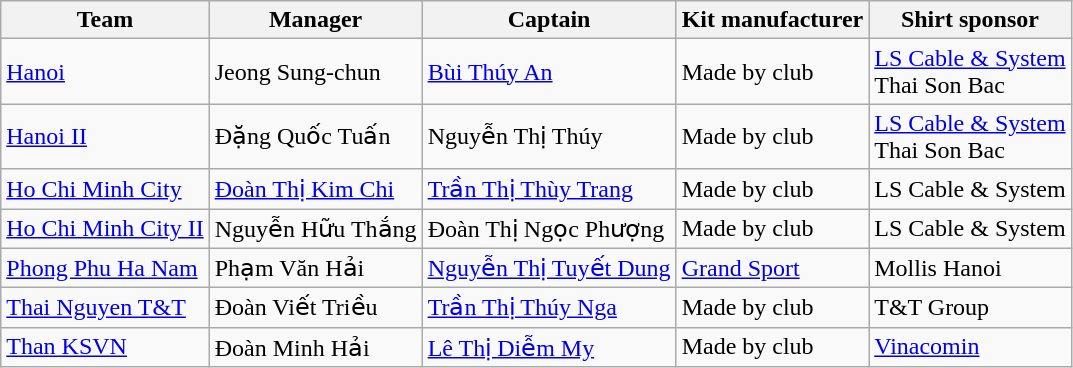<table class="wikitable sortable">
<tr>
<th>Team</th>
<th>Manager</th>
<th>Captain</th>
<th>Kit manufacturer</th>
<th>Shirt sponsor</th>
</tr>
<tr>
<td><a href='#'>Hanoi</a></td>
<td> Jeong Sung-chun</td>
<td> <a href='#'>Bùi Thúy An</a></td>
<td>Made by club</td>
<td><a href='#'>LS Cable & System</a><br>Thai Son Bac</td>
</tr>
<tr>
<td><a href='#'>Hanoi II</a></td>
<td> Đặng Quốc Tuấn</td>
<td> Nguyễn Thị Thúy</td>
<td>Made by club</td>
<td><a href='#'>LS Cable & System</a><br>Thai Son Bac</td>
</tr>
<tr>
<td><a href='#'>Ho Chi Minh City</a></td>
<td> <a href='#'>Đoàn Thị Kim Chi</a></td>
<td> <a href='#'>Trần Thị Thùy Trang</a></td>
<td>Made by club</td>
<td>LS Cable & System</td>
</tr>
<tr>
<td><a href='#'>Ho Chi Minh City II</a></td>
<td> Nguyễn Hữu Thắng</td>
<td> Đoàn Thị Ngọc Phượng</td>
<td>Made by club</td>
<td>LS Cable & System</td>
</tr>
<tr>
<td><a href='#'>Phong Phu Ha Nam</a></td>
<td> Phạm Văn Hải</td>
<td> <a href='#'>Nguyễn Thị Tuyết Dung</a></td>
<td><a href='#'>Grand Sport</a></td>
<td>Mollis Hanoi</td>
</tr>
<tr>
<td><a href='#'>Thai Nguyen T&T</a></td>
<td> Đoàn Viết Triều</td>
<td> <a href='#'>Trần Thị Thúy Nga</a></td>
<td>Made by club</td>
<td>T&T Group</td>
</tr>
<tr>
<td><a href='#'>Than KSVN</a></td>
<td> Đoàn Minh Hải</td>
<td> <a href='#'>Lê Thị Diễm My</a></td>
<td>Made by club</td>
<td><a href='#'>Vinacomin</a></td>
</tr>
</table>
